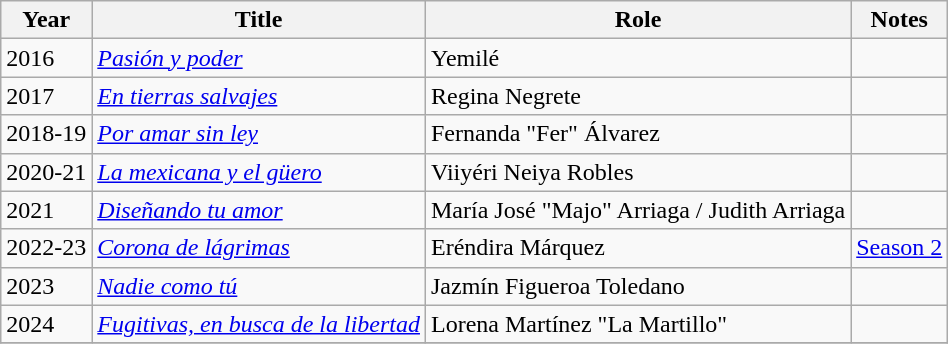<table class="wikitable sortable">
<tr>
<th>Year</th>
<th>Title</th>
<th>Role</th>
<th>Notes</th>
</tr>
<tr>
<td>2016</td>
<td><em><a href='#'>Pasión y poder</a></em></td>
<td>Yemilé</td>
<td></td>
</tr>
<tr>
<td>2017</td>
<td><em><a href='#'>En tierras salvajes</a></em></td>
<td>Regina Negrete</td>
<td></td>
</tr>
<tr>
<td>2018-19</td>
<td><em><a href='#'>Por amar sin ley</a></em></td>
<td>Fernanda "Fer" Álvarez</td>
<td></td>
</tr>
<tr>
<td>2020-21</td>
<td><em><a href='#'>La mexicana y el güero</a></em></td>
<td>Viiyéri Neiya Robles</td>
<td></td>
</tr>
<tr>
<td>2021</td>
<td><em><a href='#'>Diseñando tu amor</a></em></td>
<td>María José "Majo" Arriaga / Judith Arriaga</td>
<td></td>
</tr>
<tr>
<td>2022-23</td>
<td><em><a href='#'>Corona de lágrimas</a></em></td>
<td>Eréndira Márquez</td>
<td><a href='#'>Season 2</a></td>
</tr>
<tr>
<td>2023</td>
<td><em><a href='#'>Nadie como tú</a></em></td>
<td>Jazmín Figueroa Toledano</td>
<td></td>
</tr>
<tr>
<td>2024</td>
<td><em><a href='#'>Fugitivas, en busca de la libertad</a></em></td>
<td>Lorena Martínez "La Martillo"</td>
<td></td>
</tr>
<tr>
</tr>
</table>
